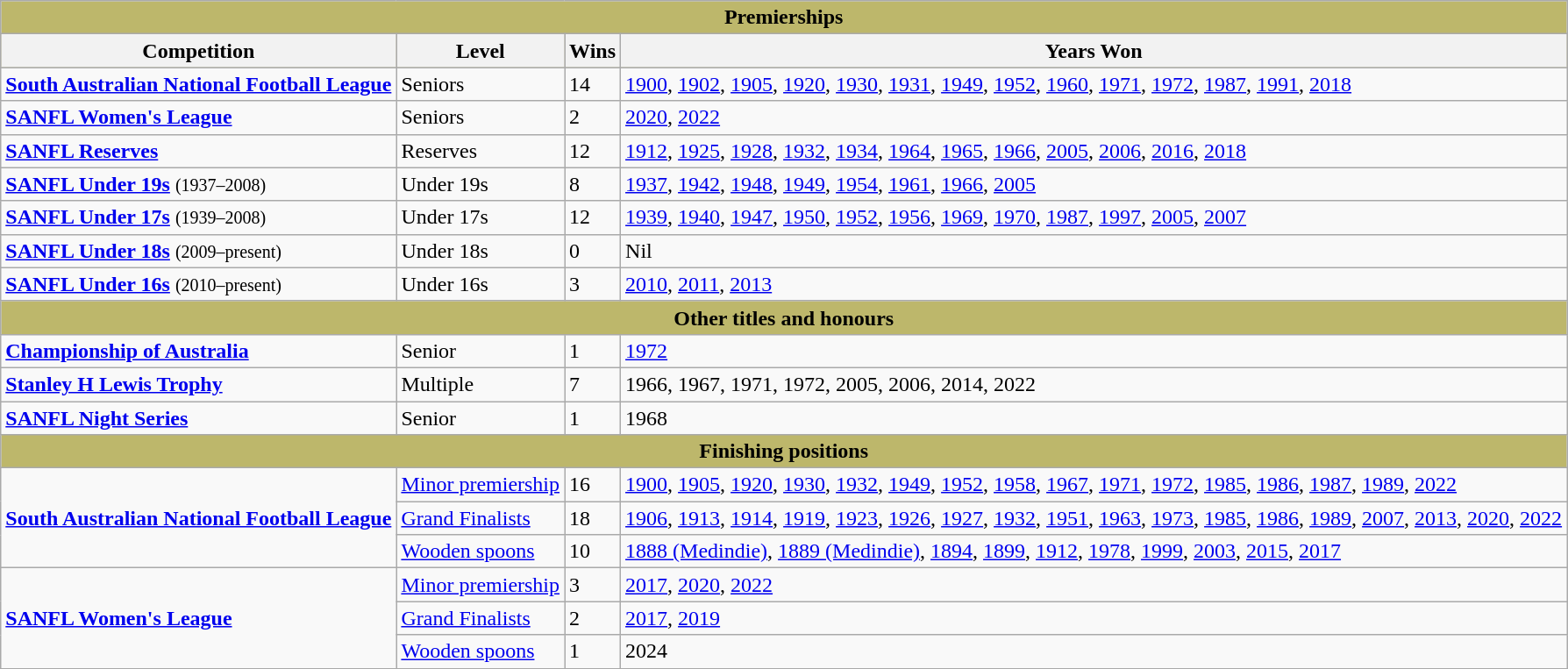<table class="wikitable">
<tr>
<td colspan="4" style="background:#bdb76b;" align="center"><strong>Premierships</strong></td>
</tr>
<tr style="background:#bdb76b;">
<th>Competition</th>
<th>Level</th>
<th>Wins</th>
<th>Years Won</th>
</tr>
<tr>
<td><strong><a href='#'>South Australian National Football League</a></strong></td>
<td>Seniors</td>
<td>14</td>
<td><a href='#'>1900</a>, <a href='#'>1902</a>, <a href='#'>1905</a>, <a href='#'>1920</a>, <a href='#'>1930</a>, <a href='#'>1931</a>, <a href='#'>1949</a>, <a href='#'>1952</a>, <a href='#'>1960</a>, <a href='#'>1971</a>, <a href='#'>1972</a>, <a href='#'>1987</a>, <a href='#'>1991</a>, <a href='#'>2018</a></td>
</tr>
<tr>
<td><strong><a href='#'>SANFL Women's League</a></strong></td>
<td>Seniors</td>
<td>2</td>
<td><a href='#'>2020</a>, <a href='#'>2022</a></td>
</tr>
<tr>
<td><strong><a href='#'>SANFL Reserves</a></strong></td>
<td>Reserves</td>
<td>12</td>
<td><a href='#'>1912</a>, <a href='#'>1925</a>, <a href='#'>1928</a>, <a href='#'>1932</a>, <a href='#'>1934</a>, <a href='#'>1964</a>, <a href='#'>1965</a>, <a href='#'>1966</a>, <a href='#'>2005</a>, <a href='#'>2006</a>, <a href='#'>2016</a>, <a href='#'>2018</a></td>
</tr>
<tr>
<td><strong><a href='#'>SANFL Under 19s</a></strong> <small>(1937–2008)</small></td>
<td>Under 19s</td>
<td>8</td>
<td><a href='#'>1937</a>, <a href='#'>1942</a>, <a href='#'>1948</a>, <a href='#'>1949</a>, <a href='#'>1954</a>, <a href='#'>1961</a>, <a href='#'>1966</a>, <a href='#'>2005</a></td>
</tr>
<tr>
<td><strong><a href='#'>SANFL Under 17s</a></strong> <small>(1939–2008)</small></td>
<td>Under 17s</td>
<td>12</td>
<td><a href='#'>1939</a>, <a href='#'>1940</a>, <a href='#'>1947</a>, <a href='#'>1950</a>, <a href='#'>1952</a>, <a href='#'>1956</a>, <a href='#'>1969</a>, <a href='#'>1970</a>, <a href='#'>1987</a>, <a href='#'>1997</a>, <a href='#'>2005</a>, <a href='#'>2007</a></td>
</tr>
<tr>
<td><strong><a href='#'>SANFL Under 18s</a></strong> <small>(2009–present)</small></td>
<td>Under 18s</td>
<td>0</td>
<td>Nil</td>
</tr>
<tr>
<td><strong><a href='#'>SANFL Under 16s</a></strong> <small>(2010–present)</small></td>
<td>Under 16s</td>
<td>3</td>
<td><a href='#'>2010</a>, <a href='#'>2011</a>, <a href='#'>2013</a></td>
</tr>
<tr>
<td colspan="4" style="background:#bdb76b;" align="center"><strong>Other titles and honours</strong></td>
</tr>
<tr>
<td><strong><a href='#'>Championship of Australia</a></strong></td>
<td>Senior</td>
<td>1</td>
<td><a href='#'>1972</a></td>
</tr>
<tr>
<td><strong><a href='#'>Stanley H Lewis Trophy</a></strong></td>
<td>Multiple</td>
<td>7</td>
<td>1966, 1967, 1971, 1972, 2005, 2006, 2014, 2022</td>
</tr>
<tr>
<td><strong><a href='#'>SANFL Night Series</a></strong></td>
<td>Senior</td>
<td>1</td>
<td>1968</td>
</tr>
<tr>
<td colspan="4" style="background:#bdb76b;" align="center"><strong>Finishing positions</strong></td>
</tr>
<tr>
<td rowspan=3 scope="row" style="text-align: left"><strong><a href='#'>South Australian National Football League</a></strong></td>
<td><a href='#'>Minor premiership</a></td>
<td>16</td>
<td><a href='#'>1900</a>, <a href='#'>1905</a>, <a href='#'>1920</a>, <a href='#'>1930</a>, <a href='#'>1932</a>, <a href='#'>1949</a>, <a href='#'>1952</a>, <a href='#'>1958</a>, <a href='#'>1967</a>, <a href='#'>1971</a>, <a href='#'>1972</a>, <a href='#'>1985</a>, <a href='#'>1986</a>, <a href='#'>1987</a>, <a href='#'>1989</a>, <a href='#'>2022</a></td>
</tr>
<tr>
<td><a href='#'>Grand Finalists</a></td>
<td>18</td>
<td><a href='#'>1906</a>, <a href='#'>1913</a>, <a href='#'>1914</a>, <a href='#'>1919</a>, <a href='#'>1923</a>, <a href='#'>1926</a>, <a href='#'>1927</a>, <a href='#'>1932</a>, <a href='#'>1951</a>, <a href='#'>1963</a>, <a href='#'>1973</a>, <a href='#'>1985</a>, <a href='#'>1986</a>, <a href='#'>1989</a>, <a href='#'>2007</a>, <a href='#'>2013</a>, <a href='#'>2020</a>, <a href='#'>2022</a></td>
</tr>
<tr>
<td><a href='#'>Wooden spoons</a></td>
<td>10</td>
<td><a href='#'>1888 (Medindie)</a>, <a href='#'>1889 (Medindie)</a>, <a href='#'>1894</a>, <a href='#'>1899</a>, <a href='#'>1912</a>, <a href='#'>1978</a>, <a href='#'>1999</a>, <a href='#'>2003</a>, <a href='#'>2015</a>, <a href='#'>2017</a></td>
</tr>
<tr>
<td rowspan=3 scope="row" style="text-align: left"><strong><a href='#'>SANFL Women's League</a></strong></td>
<td><a href='#'>Minor premiership</a></td>
<td>3</td>
<td><a href='#'>2017</a>, <a href='#'>2020</a>, <a href='#'>2022</a></td>
</tr>
<tr>
<td><a href='#'>Grand Finalists</a></td>
<td>2</td>
<td><a href='#'>2017</a>, <a href='#'>2019</a></td>
</tr>
<tr>
<td><a href='#'>Wooden spoons</a></td>
<td>1</td>
<td>2024</td>
</tr>
</table>
